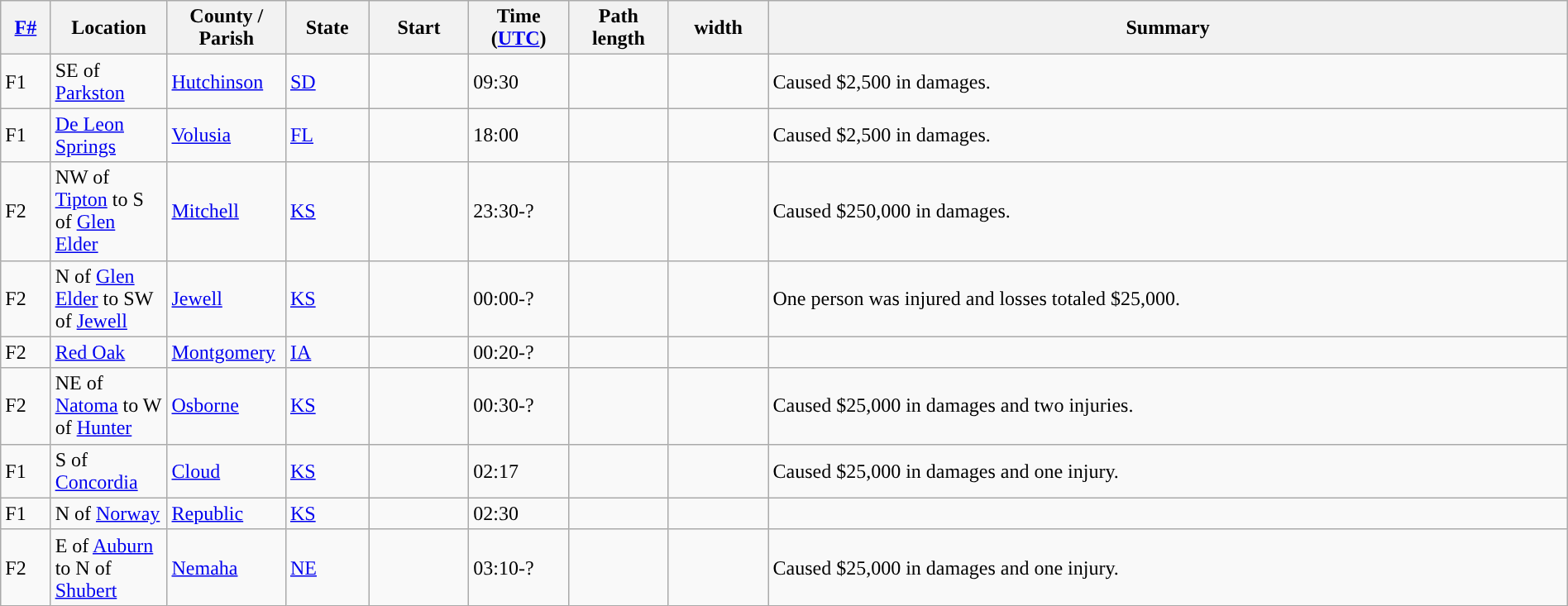<table class="wikitable sortable" style="width:100%;">
<tr>
<th scope="col"  style="width:3%; text-align:center;"><a href='#'>F#</a></th>
<th scope="col"  style="width:7%; text-align:center;" class="unsortable">Location</th>
<th scope="col"  style="width:6%; text-align:center;" class="unsortable">County / Parish</th>
<th scope="col"  style="width:5%; text-align:center;">State</th>
<th scope="col"  style="width:6%; text-align:center;">Start<br></th>
<th scope="col"  style="width:6%; text-align:center;">Time (<a href='#'>UTC</a>)</th>
<th scope="col"  style="width:6%; text-align:center;">Path length</th>
<th scope="col"  style="width:6%; text-align:center;"> width</th>
<th scope="col" class="unsortable" style="width:48%; text-align:center;">Summary</th>
</tr>
<tr>
<td>F1</td>
<td>SE of <a href='#'>Parkston</a></td>
<td><a href='#'>Hutchinson</a></td>
<td><a href='#'>SD</a></td>
<td></td>
<td>09:30</td>
<td></td>
<td></td>
<td>Caused $2,500 in damages.</td>
</tr>
<tr>
<td>F1</td>
<td><a href='#'>De Leon Springs</a></td>
<td><a href='#'>Volusia</a></td>
<td><a href='#'>FL</a></td>
<td></td>
<td>18:00</td>
<td></td>
<td></td>
<td>Caused $2,500 in damages.</td>
</tr>
<tr>
<td>F2</td>
<td>NW of <a href='#'>Tipton</a> to S of <a href='#'>Glen Elder</a></td>
<td><a href='#'>Mitchell</a></td>
<td><a href='#'>KS</a></td>
<td></td>
<td>23:30-?</td>
<td></td>
<td></td>
<td>Caused $250,000 in damages.</td>
</tr>
<tr>
<td>F2</td>
<td>N of <a href='#'>Glen Elder</a> to SW of <a href='#'>Jewell</a></td>
<td><a href='#'>Jewell</a></td>
<td><a href='#'>KS</a></td>
<td></td>
<td>00:00-?</td>
<td></td>
<td></td>
<td>One person was injured and losses totaled $25,000.</td>
</tr>
<tr>
<td>F2</td>
<td><a href='#'>Red Oak</a></td>
<td><a href='#'>Montgomery</a></td>
<td><a href='#'>IA</a></td>
<td></td>
<td>00:20-?</td>
<td></td>
<td></td>
<td></td>
</tr>
<tr>
<td>F2</td>
<td>NE of <a href='#'>Natoma</a> to W of <a href='#'>Hunter</a></td>
<td><a href='#'>Osborne</a></td>
<td><a href='#'>KS</a></td>
<td></td>
<td>00:30-?</td>
<td></td>
<td></td>
<td>Caused $25,000 in damages and two injuries.</td>
</tr>
<tr>
<td>F1</td>
<td>S of <a href='#'>Concordia</a></td>
<td><a href='#'>Cloud</a></td>
<td><a href='#'>KS</a></td>
<td></td>
<td>02:17</td>
<td></td>
<td></td>
<td>Caused $25,000 in damages and one injury.</td>
</tr>
<tr>
<td>F1</td>
<td>N of <a href='#'>Norway</a></td>
<td><a href='#'>Republic</a></td>
<td><a href='#'>KS</a></td>
<td></td>
<td>02:30</td>
<td></td>
<td></td>
<td></td>
</tr>
<tr>
<td>F2</td>
<td>E of <a href='#'>Auburn</a> to N of <a href='#'>Shubert</a></td>
<td><a href='#'>Nemaha</a></td>
<td><a href='#'>NE</a></td>
<td></td>
<td>03:10-?</td>
<td></td>
<td></td>
<td>Caused $25,000 in damages and one injury.</td>
</tr>
</table>
